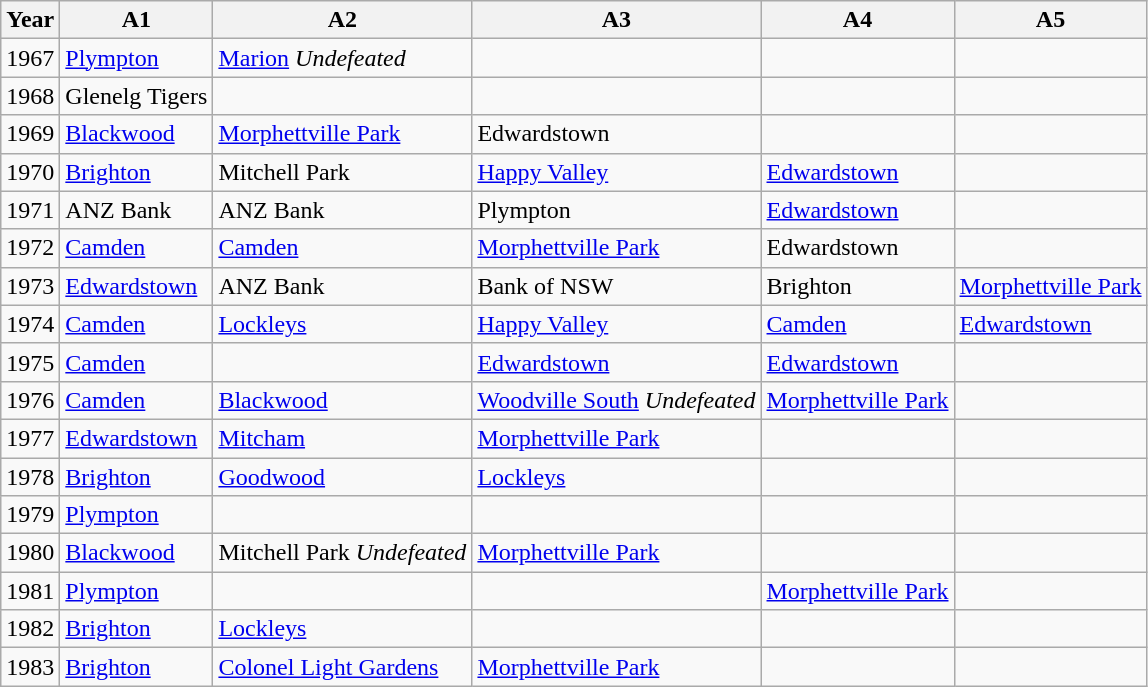<table class="wikitable">
<tr>
<th>Year</th>
<th>A1</th>
<th>A2</th>
<th>A3</th>
<th>A4</th>
<th>A5</th>
</tr>
<tr>
<td>1967</td>
<td><a href='#'>Plympton</a></td>
<td><a href='#'>Marion</a> <em>Undefeated</em></td>
<td></td>
<td></td>
<td></td>
</tr>
<tr>
<td>1968</td>
<td>Glenelg Tigers</td>
<td></td>
<td></td>
<td></td>
<td></td>
</tr>
<tr>
<td>1969</td>
<td><a href='#'>Blackwood</a></td>
<td><a href='#'>Morphettville Park</a></td>
<td>Edwardstown</td>
<td></td>
<td></td>
</tr>
<tr>
<td>1970</td>
<td><a href='#'>Brighton</a></td>
<td>Mitchell Park</td>
<td><a href='#'>Happy Valley</a></td>
<td><a href='#'>Edwardstown</a></td>
<td></td>
</tr>
<tr>
<td>1971</td>
<td>ANZ Bank</td>
<td>ANZ Bank</td>
<td>Plympton</td>
<td><a href='#'>Edwardstown</a></td>
<td></td>
</tr>
<tr>
<td>1972</td>
<td><a href='#'>Camden</a></td>
<td><a href='#'>Camden</a></td>
<td><a href='#'>Morphettville Park</a></td>
<td>Edwardstown</td>
<td></td>
</tr>
<tr>
<td>1973</td>
<td><a href='#'>Edwardstown</a></td>
<td>ANZ Bank</td>
<td>Bank of NSW</td>
<td>Brighton</td>
<td><a href='#'>Morphettville Park</a></td>
</tr>
<tr>
<td>1974</td>
<td><a href='#'>Camden</a></td>
<td><a href='#'>Lockleys</a></td>
<td><a href='#'>Happy Valley</a></td>
<td><a href='#'>Camden</a></td>
<td><a href='#'>Edwardstown</a></td>
</tr>
<tr>
<td>1975</td>
<td><a href='#'>Camden</a></td>
<td></td>
<td><a href='#'>Edwardstown</a></td>
<td><a href='#'>Edwardstown</a></td>
<td></td>
</tr>
<tr>
<td>1976</td>
<td><a href='#'>Camden</a></td>
<td><a href='#'>Blackwood</a></td>
<td><a href='#'>Woodville South</a> <em>Undefeated</em> </td>
<td><a href='#'>Morphettville Park</a></td>
<td></td>
</tr>
<tr>
<td>1977</td>
<td><a href='#'>Edwardstown</a></td>
<td><a href='#'>Mitcham</a></td>
<td><a href='#'>Morphettville Park</a></td>
<td></td>
<td></td>
</tr>
<tr>
<td>1978</td>
<td><a href='#'>Brighton</a></td>
<td><a href='#'>Goodwood</a></td>
<td><a href='#'>Lockleys</a></td>
<td></td>
<td></td>
</tr>
<tr>
<td>1979</td>
<td><a href='#'>Plympton</a></td>
<td></td>
<td></td>
<td></td>
<td></td>
</tr>
<tr>
<td>1980</td>
<td><a href='#'>Blackwood</a></td>
<td>Mitchell Park <em>Undefeated</em></td>
<td><a href='#'>Morphettville Park</a></td>
<td></td>
<td></td>
</tr>
<tr>
<td>1981</td>
<td><a href='#'>Plympton</a></td>
<td></td>
<td></td>
<td><a href='#'>Morphettville Park</a></td>
<td></td>
</tr>
<tr>
<td>1982</td>
<td><a href='#'>Brighton</a></td>
<td><a href='#'>Lockleys</a></td>
<td></td>
<td></td>
<td></td>
</tr>
<tr>
<td>1983</td>
<td><a href='#'>Brighton</a></td>
<td><a href='#'>Colonel Light Gardens</a></td>
<td><a href='#'>Morphettville Park</a></td>
<td></td>
<td></td>
</tr>
</table>
